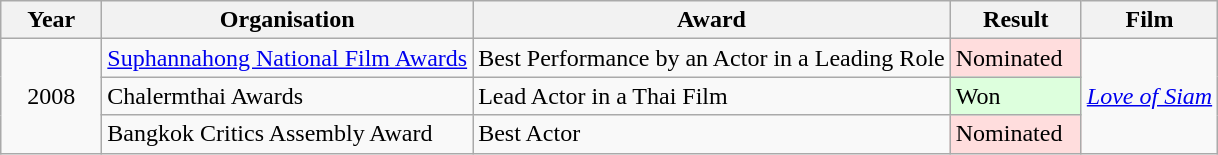<table class="wikitable">
<tr>
<th width="60">Year</th>
<th>Organisation</th>
<th>Award</th>
<th width="80">Result</th>
<th>Film</th>
</tr>
<tr>
<td rowspan="3" align="center">2008</td>
<td><a href='#'>Suphannahong National Film Awards</a></td>
<td>Best Performance by an Actor in a Leading Role</td>
<td style="background: #ffdddd">Nominated</td>
<td rowspan="3"><em><a href='#'>Love of Siam</a></em></td>
</tr>
<tr>
<td>Chalermthai Awards</td>
<td>Lead Actor in a Thai Film</td>
<td style="background: #ddffdd">Won</td>
</tr>
<tr>
<td>Bangkok Critics Assembly Award</td>
<td>Best Actor</td>
<td style="background: #ffdddd">Nominated</td>
</tr>
</table>
